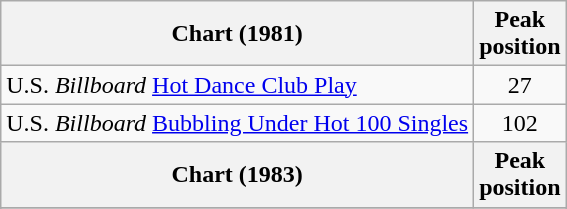<table class="wikitable sortable">
<tr>
<th>Chart (1981)</th>
<th>Peak<br>position</th>
</tr>
<tr>
<td>U.S. <em>Billboard</em> <a href='#'>Hot Dance Club Play</a></td>
<td style="text-align:center;">27</td>
</tr>
<tr>
<td>U.S. <em>Billboard</em> <a href='#'>Bubbling Under Hot 100 Singles</a></td>
<td style="text-align:center;">102</td>
</tr>
<tr>
<th>Chart (1983)</th>
<th>Peak<br>position</th>
</tr>
<tr>
</tr>
<tr>
</tr>
</table>
